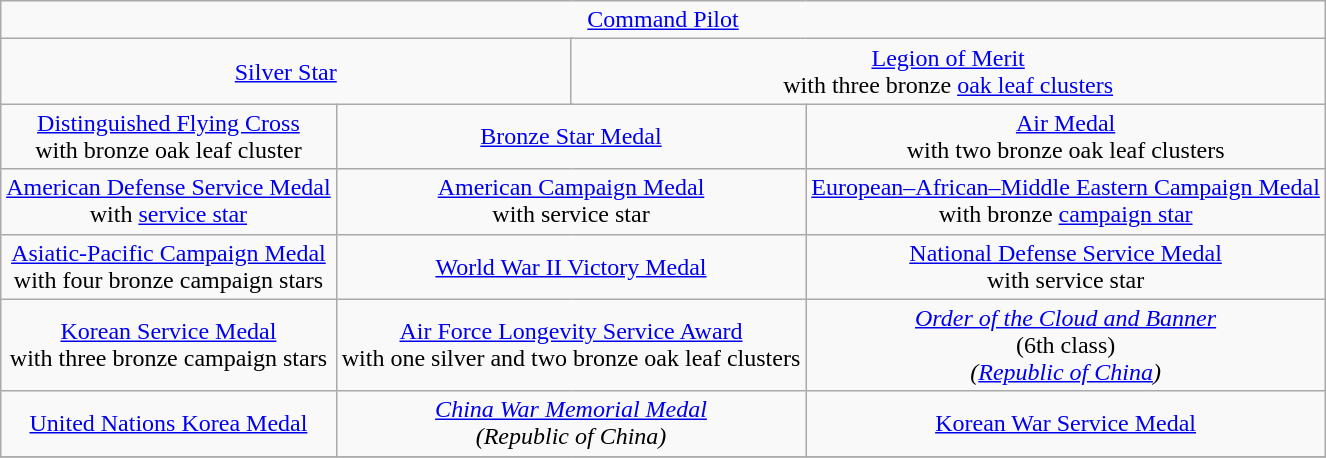<table class="wikitable" style="margin:1em auto; text-align:center;">
<tr>
<td colspan="12"><a href='#'>Command Pilot</a></td>
</tr>
<tr>
<td colspan="6"><a href='#'>Silver Star</a></td>
<td colspan="6"><a href='#'>Legion of Merit</a><br>with three bronze <a href='#'>oak leaf clusters</a></td>
</tr>
<tr>
<td colspan="4"><a href='#'>Distinguished Flying Cross</a><br>with bronze oak leaf cluster</td>
<td colspan="4"><a href='#'>Bronze Star Medal</a></td>
<td colspan="4"><a href='#'>Air Medal</a><br>with two bronze oak leaf clusters</td>
</tr>
<tr>
<td colspan="4"><a href='#'>American Defense Service Medal</a><br>with <a href='#'>service star</a></td>
<td colspan="4"><a href='#'>American Campaign Medal</a><br>with service star</td>
<td colspan="4"><a href='#'>European–African–Middle Eastern Campaign Medal</a><br>with bronze <a href='#'>campaign star</a></td>
</tr>
<tr>
<td colspan="4"><a href='#'>Asiatic-Pacific Campaign Medal</a><br>with four bronze campaign stars</td>
<td colspan="4"><a href='#'>World War II Victory Medal</a></td>
<td colspan="4"><a href='#'>National Defense Service Medal</a><br>with service star</td>
</tr>
<tr>
<td colspan="4"><a href='#'>Korean Service Medal</a><br>with three bronze campaign stars</td>
<td colspan="4"><a href='#'>Air Force Longevity Service Award</a><br>with one silver and two bronze oak leaf clusters</td>
<td colspan="4"><em><a href='#'>Order of the Cloud and Banner</a></em><br>(6th class)<br><em>(<a href='#'>Republic of China</a>)</em></td>
</tr>
<tr>
<td colspan="4"><a href='#'>United Nations Korea Medal</a></td>
<td colspan="4"><em><a href='#'>China War Memorial Medal</a></em><br><em>(Republic of China)</em></td>
<td colspan="4"><a href='#'>Korean War Service Medal</a></td>
</tr>
<tr>
</tr>
</table>
